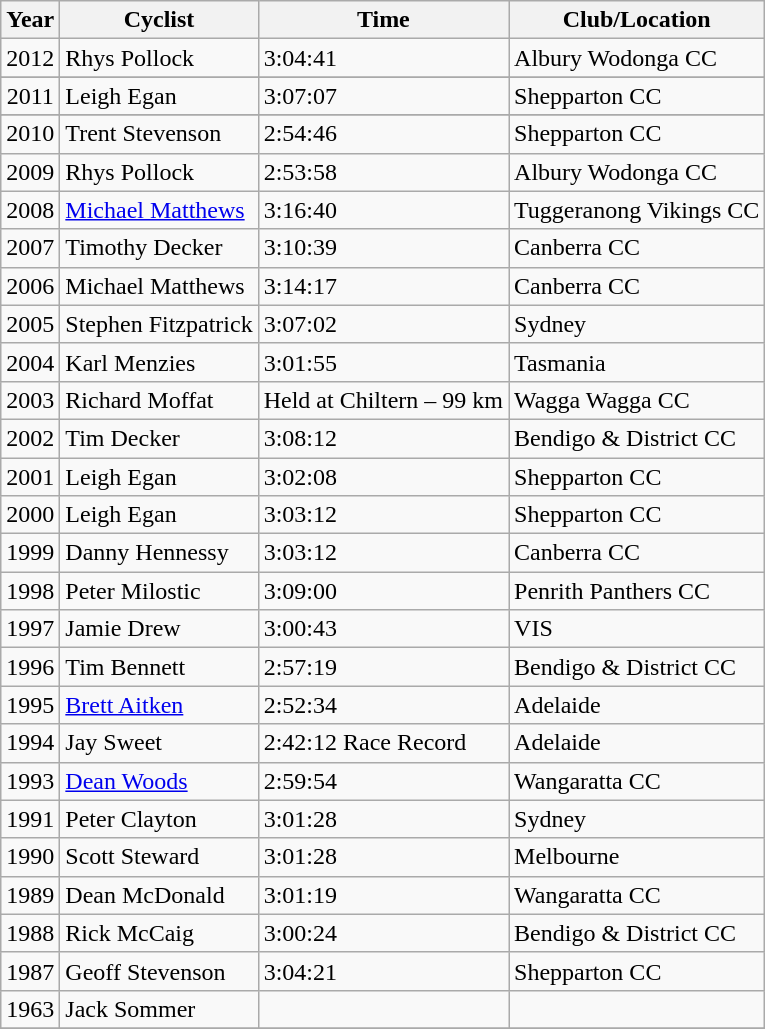<table class="wikitable">
<tr>
<th>Year</th>
<th>Cyclist</th>
<th>Time</th>
<th>Club/Location</th>
</tr>
<tr align="center">
<td>2012</td>
<td align="left">Rhys Pollock</td>
<td align="left">3:04:41</td>
<td align="left">Albury Wodonga CC</td>
</tr>
<tr align="center">
</tr>
<tr align="center">
<td>2011</td>
<td align="left">Leigh Egan</td>
<td align="left">3:07:07</td>
<td align="left">Shepparton CC</td>
</tr>
<tr align="center">
</tr>
<tr align="center">
<td>2010</td>
<td align="left">Trent Stevenson</td>
<td align="left">2:54:46</td>
<td align="left">Shepparton CC</td>
</tr>
<tr align="center">
<td>2009</td>
<td align="left">Rhys Pollock</td>
<td align="left">2:53:58</td>
<td align="left">Albury Wodonga CC</td>
</tr>
<tr align="center">
<td>2008</td>
<td align="left"><a href='#'>Michael Matthews</a></td>
<td align="left">3:16:40</td>
<td align="left">Tuggeranong Vikings CC</td>
</tr>
<tr align="center">
<td>2007</td>
<td align="left">Timothy Decker</td>
<td align="left">3:10:39</td>
<td align="left">Canberra CC</td>
</tr>
<tr align="center">
<td>2006</td>
<td align="left">Michael Matthews</td>
<td align="left">3:14:17</td>
<td align="left">Canberra CC</td>
</tr>
<tr align="center">
<td>2005</td>
<td align="left">Stephen Fitzpatrick</td>
<td align="left">3:07:02</td>
<td align="left">Sydney</td>
</tr>
<tr align="center">
<td>2004</td>
<td align="left">Karl Menzies</td>
<td align="left">3:01:55</td>
<td align="left">Tasmania</td>
</tr>
<tr align="center">
<td>2003</td>
<td align="left">Richard Moffat</td>
<td align="left">Held at Chiltern – 99 km</td>
<td align="left">Wagga Wagga CC</td>
</tr>
<tr align="center">
<td>2002</td>
<td align="left">Tim Decker</td>
<td align="left">3:08:12</td>
<td align="left">Bendigo & District CC</td>
</tr>
<tr align="center">
<td>2001</td>
<td align="left">Leigh Egan</td>
<td align="left">3:02:08</td>
<td align="left">Shepparton CC</td>
</tr>
<tr align="center">
<td>2000</td>
<td align="left">Leigh Egan</td>
<td align="left">3:03:12</td>
<td align="left">Shepparton CC</td>
</tr>
<tr align="center">
<td>1999</td>
<td align="left">Danny Hennessy</td>
<td align="left">3:03:12</td>
<td align="left">Canberra CC</td>
</tr>
<tr align="center">
<td>1998</td>
<td align="left">Peter Milostic</td>
<td align="left">3:09:00</td>
<td align="left">Penrith Panthers CC</td>
</tr>
<tr align="center">
<td>1997</td>
<td align="left">Jamie Drew</td>
<td align="left">3:00:43</td>
<td align="left">VIS</td>
</tr>
<tr align="center">
<td>1996</td>
<td align="left">Tim Bennett</td>
<td align="left">2:57:19</td>
<td align="left">Bendigo & District CC</td>
</tr>
<tr align="center">
<td>1995</td>
<td align="left"><a href='#'>Brett Aitken</a></td>
<td align="left">2:52:34</td>
<td align="left">Adelaide</td>
</tr>
<tr align="center">
<td>1994</td>
<td align="left">Jay Sweet</td>
<td align="left">2:42:12 Race Record</td>
<td align="left">Adelaide</td>
</tr>
<tr align="center">
<td>1993</td>
<td align="left"><a href='#'>Dean Woods</a></td>
<td align="left">2:59:54</td>
<td align="left">Wangaratta CC</td>
</tr>
<tr align="center">
<td>1991</td>
<td align="left">Peter Clayton</td>
<td align="left">3:01:28</td>
<td align="left">Sydney</td>
</tr>
<tr align="center">
<td>1990</td>
<td align="left">Scott Steward</td>
<td align="left">3:01:28</td>
<td align="left">Melbourne</td>
</tr>
<tr align="center">
<td>1989</td>
<td align="left">Dean McDonald</td>
<td align="left">3:01:19</td>
<td align="left">Wangaratta CC</td>
</tr>
<tr align="center">
<td>1988</td>
<td align="left">Rick McCaig</td>
<td align="left">3:00:24</td>
<td align="left">Bendigo & District CC</td>
</tr>
<tr align="center">
<td>1987</td>
<td align="left">Geoff Stevenson</td>
<td align="left">3:04:21</td>
<td align="left">Shepparton CC</td>
</tr>
<tr align="center">
<td>1963</td>
<td align="left">Jack Sommer</td>
<td align="left"></td>
<td align="left"></td>
</tr>
<tr align="center">
</tr>
</table>
